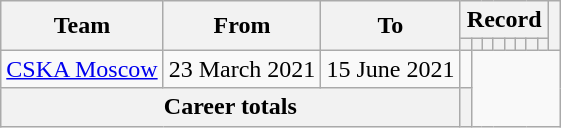<table class="wikitable" style="text-align: center">
<tr>
<th rowspan="2">Team</th>
<th rowspan="2">From</th>
<th rowspan="2">To</th>
<th colspan="8">Record</th>
<th rowspan=2></th>
</tr>
<tr>
<th></th>
<th></th>
<th></th>
<th></th>
<th></th>
<th></th>
<th></th>
<th></th>
</tr>
<tr>
<td><a href='#'>CSKA Moscow</a></td>
<td>23 March 2021</td>
<td>15 June 2021<br></td>
<td></td>
</tr>
<tr>
<th colspan=3>Career totals<br></th>
<th></th>
</tr>
</table>
